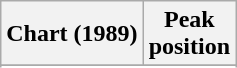<table class="wikitable sortable plainrowheaders" style="text-align:center">
<tr>
<th scope="col">Chart (1989)</th>
<th scope="col">Peak<br>position</th>
</tr>
<tr>
</tr>
<tr>
</tr>
</table>
